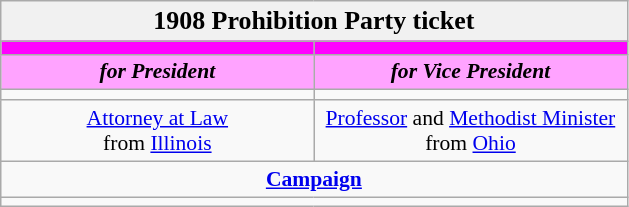<table class="wikitable" style="font-size:90%; text-align:center;">
<tr>
<td style="background:#f1f1f1;" colspan="30"><big><strong>1908 Prohibition Party ticket</strong></big></td>
</tr>
<tr>
<th style="width:3em; font-size:135%; background:#FF00FF; width:200px;"><a href='#'></a></th>
<th style="width:3em; font-size:135%; background:#FF00FF; width:200px;"><a href='#'></a></th>
</tr>
<tr style="color:#000; font-size:100%; background:#ffa3ff;">
<td style="width:3em; width:200px;"><strong><em>for President</em></strong></td>
<td style="width:3em; width:200px;"><strong><em>for Vice President</em></strong></td>
</tr>
<tr>
<td></td>
<td></td>
</tr>
<tr>
<td><a href='#'>Attorney at Law</a><br>from <a href='#'>Illinois</a></td>
<td><a href='#'>Professor</a> and <a href='#'>Methodist Minister</a><br>from <a href='#'>Ohio</a></td>
</tr>
<tr>
<td colspan=2><a href='#'><strong>Campaign</strong></a></td>
</tr>
<tr>
<td colspan=2></td>
</tr>
</table>
